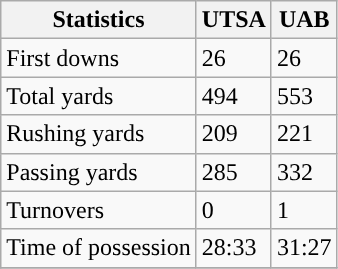<table class="wikitable">
<tr>
<th>Statistics</th>
<th>UTSA</th>
<th>UAB</th>
</tr>
<tr>
<td>First downs</td>
<td>26</td>
<td>26</td>
</tr>
<tr>
<td>Total yards</td>
<td>494</td>
<td>553</td>
</tr>
<tr>
<td>Rushing yards</td>
<td>209</td>
<td>221</td>
</tr>
<tr>
<td>Passing yards</td>
<td>285</td>
<td>332</td>
</tr>
<tr>
<td>Turnovers</td>
<td>0</td>
<td>1</td>
</tr>
<tr>
<td>Time of possession</td>
<td>28:33</td>
<td>31:27</td>
</tr>
<tr>
</tr>
</table>
